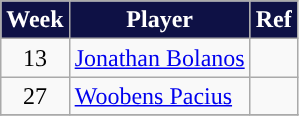<table class=wikitable>
<tr>
<th style="background:#0E1145; color:#FFFFFF;">Week</th>
<th style="background:#0E1145; color:#FFFFFF;">Player</th>
<th style="background:#0E1145; color:#FFFFFF;">Ref</th>
</tr>
<tr>
<td align=center>13</td>
<td> <a href='#'>Jonathan Bolanos</a></td>
<td align=center></td>
</tr>
<tr>
<td align=center>27</td>
<td> <a href='#'>Woobens Pacius</a></td>
<td align=center></td>
</tr>
<tr>
</tr>
</table>
